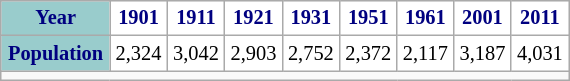<table class="wikitable" style="margin:1em auto 1em auto; font-size:85%; width:30%; border:0; text-align:center; line-height:120%;">
<tr>
<th style="background:#9cc; color:navy; height:17px;">Year</th>
<th style="background:#fff; color:navy;">1901</th>
<th style="background:#fff; color:navy;">1911</th>
<th style="background:#fff; color:navy;">1921</th>
<th style="background:#fff; color:navy;">1931</th>
<th style="background:#fff; color:navy;">1951</th>
<th style="background:#fff; color:navy;">1961</th>
<th style="background:#fff; color:navy;">2001</th>
<th style="background:#fff; color:navy;">2011</th>
</tr>
<tr style="text-align:center;">
<th style="background:#9cc; color:navy; height:17px;">Population</th>
<td style="background:#fff; color:black;">2,324</td>
<td style="background:#fff; color:black;">3,042</td>
<td style="background:#fff; color:black;">2,903</td>
<td style="background:#fff; color:black;">2,752</td>
<td style="background:#fff; color:black;">2,372</td>
<td style="background:#fff; color:black;">2,117</td>
<td style="background:#fff; color:black;">3,187</td>
<td style="background:#fff; color:black;">4,031</td>
</tr>
<tr>
<td colspan="22" style="text-align:center;font-size:90%;"></td>
</tr>
</table>
